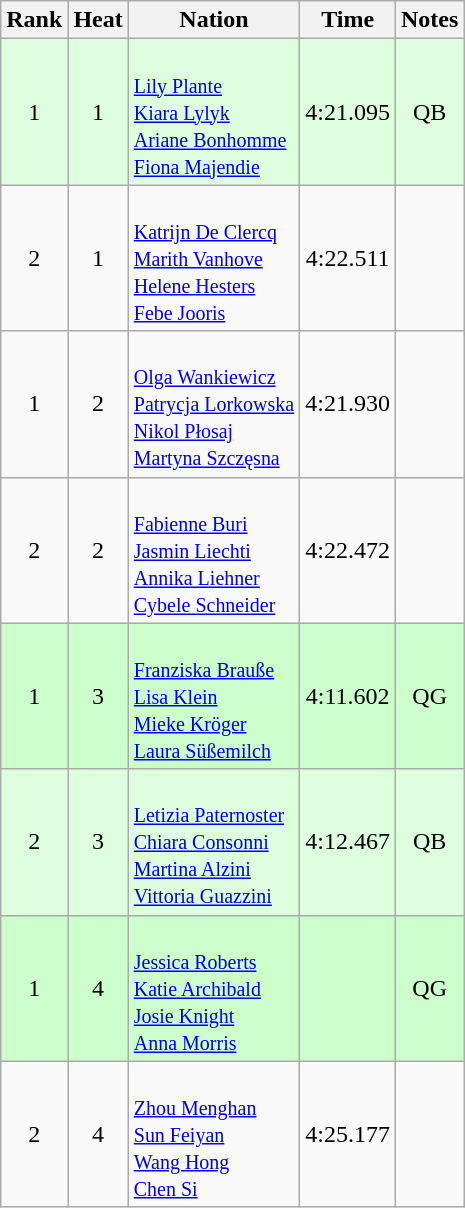<table class="wikitable sortable" style="text-align:center">
<tr>
<th>Rank</th>
<th>Heat</th>
<th>Nation</th>
<th>Time</th>
<th>Notes</th>
</tr>
<tr bgcolor=ddffdd>
<td>1</td>
<td>1</td>
<td align=left><br><small><a href='#'>Lily Plante</a><br><a href='#'>Kiara Lylyk</a><br><a href='#'>Ariane Bonhomme</a><br><a href='#'>Fiona Majendie</a></small></td>
<td>4:21.095</td>
<td>QB</td>
</tr>
<tr>
<td>2</td>
<td>1</td>
<td align=left><br><small><a href='#'>Katrijn De Clercq</a><br><a href='#'>Marith Vanhove</a><br><a href='#'>Helene Hesters</a><br><a href='#'>Febe Jooris</a></small></td>
<td>4:22.511</td>
<td></td>
</tr>
<tr>
<td>1</td>
<td>2</td>
<td align=left><br><small><a href='#'>Olga Wankiewicz</a><br><a href='#'>Patrycja Lorkowska</a><br><a href='#'>Nikol Płosaj</a><br><a href='#'>Martyna Szczęsna</a></small></td>
<td>4:21.930</td>
<td></td>
</tr>
<tr>
<td>2</td>
<td>2</td>
<td align=left><br><small><a href='#'>Fabienne Buri</a><br><a href='#'>Jasmin Liechti</a><br><a href='#'>Annika Liehner</a><br><a href='#'>Cybele Schneider</a></small></td>
<td>4:22.472</td>
<td></td>
</tr>
<tr bgcolor=ccffcc>
<td>1</td>
<td>3</td>
<td align=left><br><small><a href='#'>Franziska Brauße</a><br><a href='#'>Lisa Klein</a><br><a href='#'>Mieke Kröger</a><br><a href='#'>Laura Süßemilch</a></small></td>
<td>4:11.602</td>
<td>QG</td>
</tr>
<tr bgcolor=ddffdd>
<td>2</td>
<td>3</td>
<td align=left><br><small><a href='#'>Letizia Paternoster</a><br><a href='#'>Chiara Consonni</a><br><a href='#'>Martina Alzini</a><br><a href='#'>Vittoria Guazzini</a></small></td>
<td>4:12.467</td>
<td>QB</td>
</tr>
<tr bgcolor=ccffcc>
<td>1</td>
<td>4</td>
<td align=left><br><small><a href='#'>Jessica Roberts</a><br><a href='#'>Katie Archibald</a><br><a href='#'>Josie Knight</a><br><a href='#'>Anna Morris</a></small></td>
<td></td>
<td>QG</td>
</tr>
<tr>
<td>2</td>
<td>4</td>
<td align=left><br><small><a href='#'>Zhou Menghan</a><br><a href='#'>Sun Feiyan</a><br><a href='#'>Wang Hong</a><br><a href='#'>Chen Si</a></small></td>
<td>4:25.177</td>
<td></td>
</tr>
</table>
